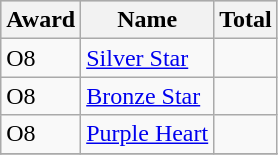<table class="wikitable floatleft"  align="center" style="text-align:left;" bgcolor="#ffebad" colspan=5>
<tr bgcolor="#CCCCCC">
<th>Award</th>
<th>Name</th>
<th>Total</th>
</tr>
<tr>
<td><span>O8</span></td>
<td><a href='#'>Silver Star</a></td>
<td></td>
</tr>
<tr>
<td><span>O8</span></td>
<td><a href='#'>Bronze Star</a></td>
<td></td>
</tr>
<tr>
<td><span>O8</span></td>
<td><a href='#'>Purple Heart</a></td>
<td></td>
</tr>
<tr>
</tr>
</table>
